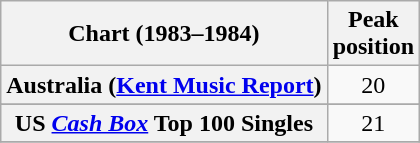<table class="wikitable sortable plainrowheaders" style="text-align:center">
<tr>
<th scope="col">Chart (1983–1984)</th>
<th scope="col">Peak<br>position</th>
</tr>
<tr>
<th scope="row">Australia (<a href='#'>Kent Music Report</a>)</th>
<td>20</td>
</tr>
<tr>
</tr>
<tr>
</tr>
<tr>
</tr>
<tr>
</tr>
<tr>
</tr>
<tr>
</tr>
<tr>
</tr>
<tr>
</tr>
<tr>
</tr>
<tr>
<th scope="row">US <em><a href='#'>Cash Box</a></em> Top 100 Singles</th>
<td>21</td>
</tr>
<tr>
</tr>
</table>
